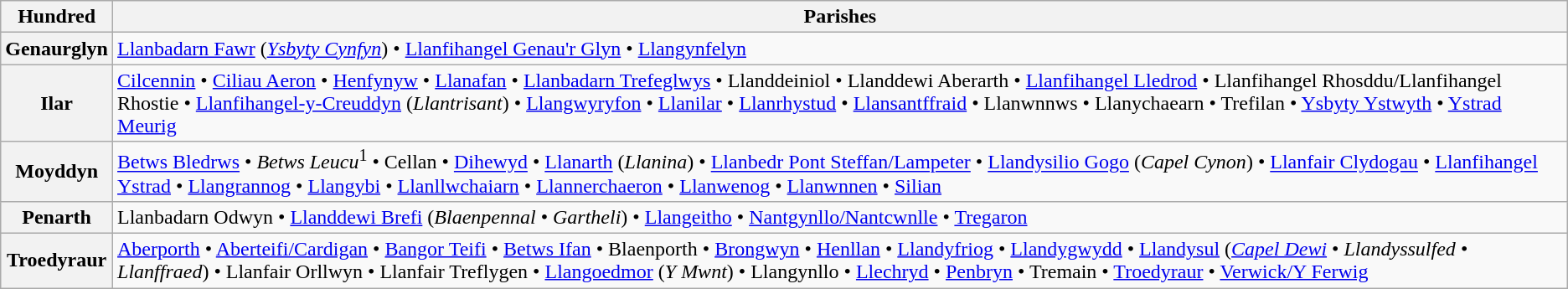<table class="wikitable">
<tr>
<th>Hundred</th>
<th>Parishes</th>
</tr>
<tr>
<th>Genaurglyn</th>
<td><a href='#'>Llanbadarn Fawr</a> (<em><a href='#'>Ysbyty Cynfyn</a></em>) • <a href='#'>Llanfihangel Genau'r Glyn</a> • <a href='#'>Llangynfelyn</a></td>
</tr>
<tr>
<th>Ilar</th>
<td><a href='#'>Cilcennin</a> • <a href='#'>Ciliau Aeron</a> • <a href='#'>Henfynyw</a> • <a href='#'>Llanafan</a> • <a href='#'>Llanbadarn Trefeglwys</a> • Llanddeiniol • Llanddewi Aberarth • <a href='#'>Llanfihangel Lledrod</a> • Llanfihangel Rhosddu/Llanfihangel Rhostie • <a href='#'>Llanfihangel-y-Creuddyn</a> (<em>Llantrisant</em>) • <a href='#'>Llangwyryfon</a> • <a href='#'>Llanilar</a> • <a href='#'>Llanrhystud</a> • <a href='#'>Llansantffraid</a> • Llanwnnws • Llanychaearn • Trefilan • <a href='#'>Ysbyty Ystwyth</a> • <a href='#'>Ystrad Meurig</a></td>
</tr>
<tr>
<th>Moyddyn</th>
<td><a href='#'>Betws Bledrws</a> • <em>Betws Leucu</em><sup>1</sup> • Cellan • <a href='#'>Dihewyd</a> • <a href='#'>Llanarth</a> (<em>Llanina</em>) • <a href='#'>Llanbedr Pont Steffan/Lampeter</a> • <a href='#'>Llandysilio Gogo</a> (<em>Capel Cynon</em>) • <a href='#'>Llanfair Clydogau</a> • <a href='#'>Llanfihangel Ystrad</a> • <a href='#'>Llangrannog</a> • <a href='#'>Llangybi</a> • <a href='#'>Llanllwchaiarn</a> • <a href='#'>Llannerchaeron</a> • <a href='#'>Llanwenog</a> • <a href='#'>Llanwnnen</a> • <a href='#'>Silian</a></td>
</tr>
<tr>
<th>Penarth</th>
<td>Llanbadarn Odwyn • <a href='#'>Llanddewi Brefi</a> (<em>Blaenpennal • Gartheli</em>) • <a href='#'>Llangeitho</a> • <a href='#'>Nantgynllo/Nantcwnlle</a> • <a href='#'>Tregaron</a></td>
</tr>
<tr>
<th>Troedyraur</th>
<td><a href='#'>Aberporth</a> • <a href='#'>Aberteifi/Cardigan</a> • <a href='#'>Bangor Teifi</a> • <a href='#'>Betws Ifan</a> • Blaenporth • <a href='#'>Brongwyn</a> • <a href='#'>Henllan</a> • <a href='#'>Llandyfriog</a> • <a href='#'>Llandygwydd</a> • <a href='#'>Llandysul</a> (<em><a href='#'>Capel Dewi</a></em> • <em>Llandyssulfed • Llanffraed</em>) • Llanfair Orllwyn • Llanfair Treflygen • <a href='#'>Llangoedmor</a> (<em>Y Mwnt</em>) • Llangynllo • <a href='#'>Llechryd</a> • <a href='#'>Penbryn</a> • Tremain • <a href='#'>Troedyraur</a> • <a href='#'>Verwick/Y Ferwig</a></td>
</tr>
</table>
